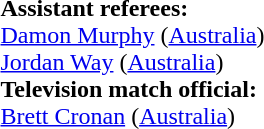<table style="width:100%">
<tr>
<td><br><br><strong>Assistant referees:</strong>
<br><a href='#'>Damon Murphy</a> (<a href='#'>Australia</a>)
<br><a href='#'>Jordan Way</a> (<a href='#'>Australia</a>)
<br><strong>Television match official:</strong>
<br><a href='#'>Brett Cronan</a> (<a href='#'>Australia</a>)</td>
</tr>
</table>
